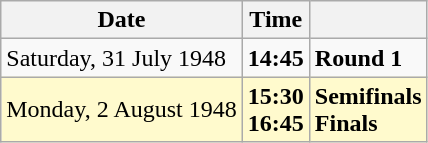<table class="wikitable">
<tr>
<th>Date</th>
<th>Time</th>
<th></th>
</tr>
<tr>
<td>Saturday, 31 July 1948</td>
<td><strong>14:45</strong></td>
<td><strong>Round 1</strong></td>
</tr>
<tr>
<td style=background:lemonchiffon>Monday, 2 August 1948</td>
<td style=background:lemonchiffon><strong>15:30<br>16:45</strong></td>
<td style=background:lemonchiffon><strong>Semifinals<br>Finals</strong></td>
</tr>
</table>
